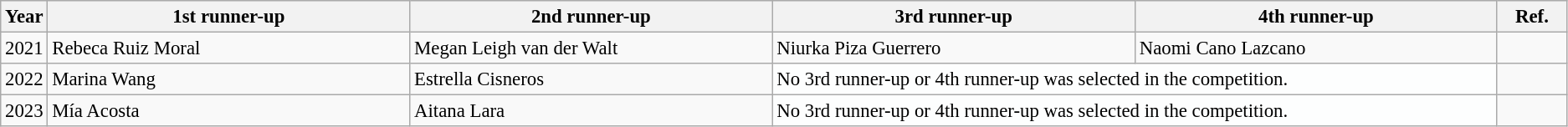<table class="wikitable sortable" style="font-size: 95%;">
<tr bgcolor="efefef" colspan="10">
<th width="10"><span>Year</span></th>
<th width="300"><span>1st runner-up</span></th>
<th width="300"><span>2nd runner-up</span></th>
<th width="300"><span>3rd runner-up</span></th>
<th width="300"><span>4th runner-up</span></th>
<th width="50"><span>Ref.</span></th>
</tr>
<tr>
<td>2021</td>
<td>Rebeca Ruiz Moral<br></td>
<td>Megan Leigh van der Walt<br></td>
<td>Niurka Piza Guerrero<br></td>
<td>Naomi Cano Lazcano<br></td>
<td></td>
</tr>
<tr>
<td>2022</td>
<td>Marina Wang<br></td>
<td>Estrella Cisneros<br></td>
<td colspan="2" bgcolor="#FDFEFE">No 3rd runner-up or 4th runner-up was selected in the competition.</td>
<td></td>
</tr>
<tr>
<td>2023</td>
<td>Mía Acosta<br></td>
<td>Aitana Lara<br></td>
<td colspan="2" bgcolor="#FDFEFE">No 3rd runner-up or 4th runner-up was selected in the competition.</td>
<td></td>
</tr>
</table>
